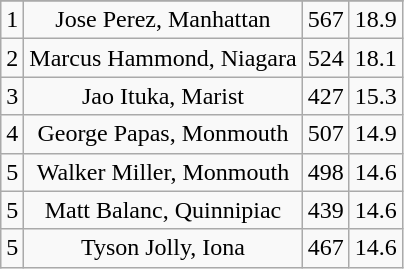<table class="wikitable sortable" style="text-align:center">
<tr>
</tr>
<tr>
<td>1</td>
<td>Jose Perez, Manhattan</td>
<td>567</td>
<td>18.9</td>
</tr>
<tr>
<td>2</td>
<td>Marcus Hammond, Niagara</td>
<td>524</td>
<td>18.1</td>
</tr>
<tr>
<td>3</td>
<td>Jao Ituka, Marist</td>
<td>427</td>
<td>15.3</td>
</tr>
<tr>
<td>4</td>
<td>George Papas, Monmouth</td>
<td>507</td>
<td>14.9</td>
</tr>
<tr>
<td>5</td>
<td>Walker Miller, Monmouth</td>
<td>498</td>
<td>14.6</td>
</tr>
<tr>
<td>5</td>
<td>Matt Balanc, Quinnipiac</td>
<td>439</td>
<td>14.6</td>
</tr>
<tr>
<td>5</td>
<td>Tyson Jolly, Iona</td>
<td>467</td>
<td>14.6</td>
</tr>
</table>
